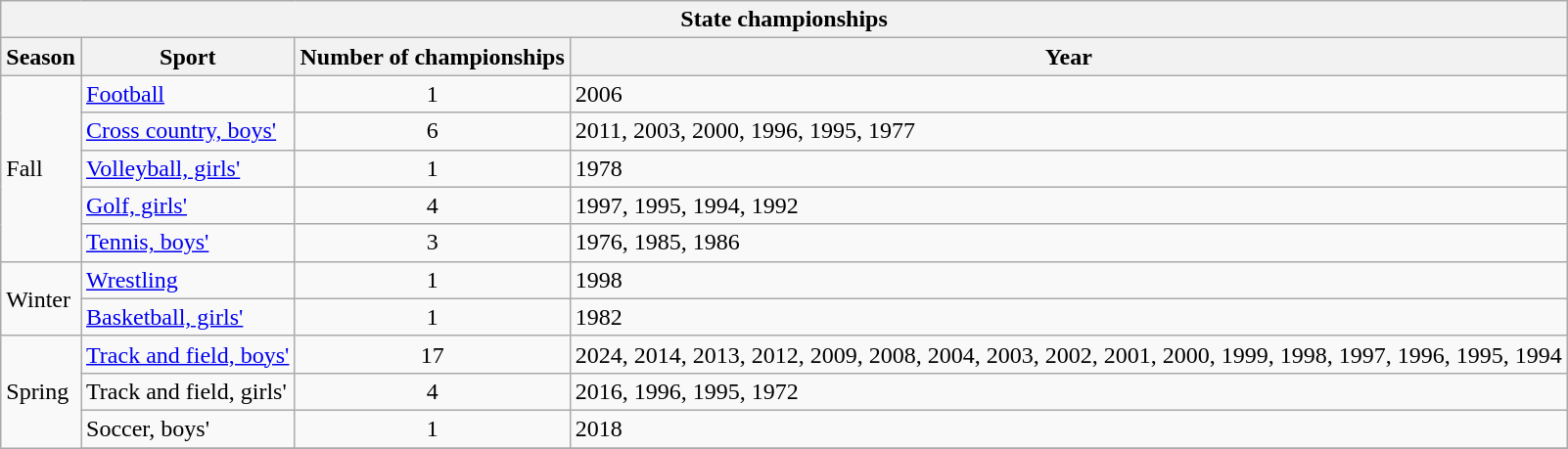<table class="wikitable">
<tr>
<th colspan="4">State championships</th>
</tr>
<tr>
<th>Season</th>
<th>Sport</th>
<th>Number of championships</th>
<th>Year</th>
</tr>
<tr>
<td rowspan="5">Fall</td>
<td><a href='#'>Football</a></td>
<td align="center">1</td>
<td>2006</td>
</tr>
<tr>
<td><a href='#'>Cross country, boys'</a></td>
<td align="center">6</td>
<td>2011, 2003, 2000, 1996, 1995, 1977</td>
</tr>
<tr>
<td><a href='#'>Volleyball, girls'</a></td>
<td align="center">1</td>
<td>1978</td>
</tr>
<tr>
<td><a href='#'>Golf, girls'</a></td>
<td align="center">4</td>
<td>1997, 1995, 1994, 1992</td>
</tr>
<tr>
<td><a href='#'>Tennis, boys'</a></td>
<td align="center">3</td>
<td>1976, 1985, 1986</td>
</tr>
<tr>
<td rowspan="2">Winter</td>
<td><a href='#'>Wrestling</a></td>
<td align="center">1</td>
<td>1998</td>
</tr>
<tr>
<td><a href='#'>Basketball, girls'</a></td>
<td align="center">1</td>
<td>1982</td>
</tr>
<tr>
<td rowspan="6">Spring</td>
<td><a href='#'>Track and field, boys'</a></td>
<td align="center">17</td>
<td>2024, 2014, 2013, 2012, 2009, 2008, 2004, 2003, 2002, 2001, 2000, 1999, 1998, 1997, 1996, 1995, 1994</td>
</tr>
<tr>
<td>Track and field, girls'</td>
<td align="center">4</td>
<td>2016, 1996, 1995, 1972</td>
</tr>
<tr>
<td>Soccer, boys'</td>
<td align="center">1</td>
<td>2018</td>
</tr>
<tr>
</tr>
</table>
